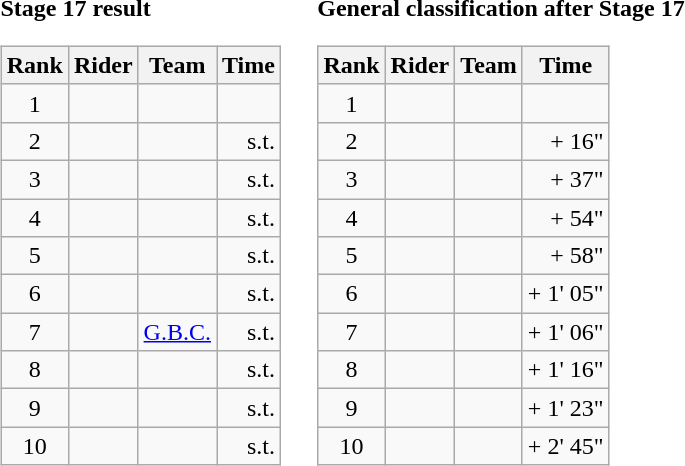<table>
<tr>
<td><strong>Stage 17 result</strong><br><table class="wikitable">
<tr>
<th scope="col">Rank</th>
<th scope="col">Rider</th>
<th scope="col">Team</th>
<th scope="col">Time</th>
</tr>
<tr>
<td style="text-align:center;">1</td>
<td></td>
<td></td>
<td style="text-align:right;"></td>
</tr>
<tr>
<td style="text-align:center;">2</td>
<td></td>
<td></td>
<td style="text-align:right;">s.t.</td>
</tr>
<tr>
<td style="text-align:center;">3</td>
<td></td>
<td></td>
<td style="text-align:right;">s.t.</td>
</tr>
<tr>
<td style="text-align:center;">4</td>
<td></td>
<td></td>
<td style="text-align:right;">s.t.</td>
</tr>
<tr>
<td style="text-align:center;">5</td>
<td></td>
<td></td>
<td style="text-align:right;">s.t.</td>
</tr>
<tr>
<td style="text-align:center;">6</td>
<td></td>
<td></td>
<td style="text-align:right;">s.t.</td>
</tr>
<tr>
<td style="text-align:center;">7</td>
<td></td>
<td><a href='#'>G.B.C.</a></td>
<td style="text-align:right;">s.t.</td>
</tr>
<tr>
<td style="text-align:center;">8</td>
<td></td>
<td></td>
<td style="text-align:right;">s.t.</td>
</tr>
<tr>
<td style="text-align:center;">9</td>
<td></td>
<td></td>
<td style="text-align:right;">s.t.</td>
</tr>
<tr>
<td style="text-align:center;">10</td>
<td></td>
<td></td>
<td style="text-align:right;">s.t.</td>
</tr>
</table>
</td>
<td></td>
<td><strong>General classification after Stage 17</strong><br><table class="wikitable">
<tr>
<th scope="col">Rank</th>
<th scope="col">Rider</th>
<th scope="col">Team</th>
<th scope="col">Time</th>
</tr>
<tr>
<td style="text-align:center;">1</td>
<td></td>
<td></td>
<td style="text-align:right;"></td>
</tr>
<tr>
<td style="text-align:center;">2</td>
<td></td>
<td></td>
<td style="text-align:right;">+ 16"</td>
</tr>
<tr>
<td style="text-align:center;">3</td>
<td></td>
<td></td>
<td style="text-align:right;">+ 37"</td>
</tr>
<tr>
<td style="text-align:center;">4</td>
<td></td>
<td></td>
<td style="text-align:right;">+ 54"</td>
</tr>
<tr>
<td style="text-align:center;">5</td>
<td></td>
<td></td>
<td style="text-align:right;">+ 58"</td>
</tr>
<tr>
<td style="text-align:center;">6</td>
<td></td>
<td></td>
<td style="text-align:right;">+ 1' 05"</td>
</tr>
<tr>
<td style="text-align:center;">7</td>
<td></td>
<td></td>
<td style="text-align:right;">+ 1' 06"</td>
</tr>
<tr>
<td style="text-align:center;">8</td>
<td></td>
<td></td>
<td style="text-align:right;">+ 1' 16"</td>
</tr>
<tr>
<td style="text-align:center;">9</td>
<td></td>
<td></td>
<td style="text-align:right;">+ 1' 23"</td>
</tr>
<tr>
<td style="text-align:center;">10</td>
<td></td>
<td></td>
<td style="text-align:right;">+ 2' 45"</td>
</tr>
</table>
</td>
</tr>
</table>
